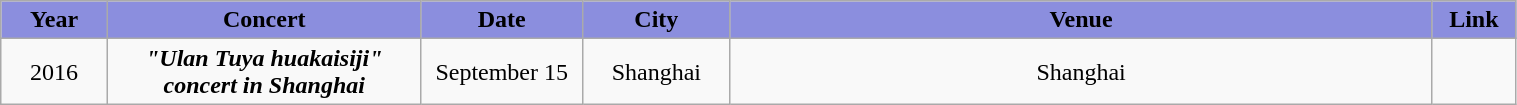<table class="wikitable sortable mw-collapsible" width="80%" style="text-align:center">
<tr align="center" style="background:#8B8EDE">
<td style="width:2%"><strong>Year</strong></td>
<td style="width:8%"><strong>Concert</strong></td>
<td style="width:2%"><strong>Date</strong></td>
<td style="width:2%"><strong>City</strong></td>
<td style="width:18%"><strong>Venue</strong></td>
<td style="width:1%"><strong>Link</strong></td>
</tr>
<tr>
<td rowspan="2">2016</td>
<td rowspan="2"><strong><em>"Ulan Tuya huakaisiji" concert in Shanghai</em></strong></td>
<td>September 15</td>
<td>Shanghai</td>
<td>Shanghai</td>
<td></td>
</tr>
</table>
